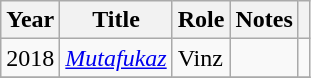<table class="wikitable">
<tr>
<th>Year</th>
<th>Title</th>
<th>Role</th>
<th>Notes</th>
<th></th>
</tr>
<tr>
<td>2018</td>
<td><em><a href='#'>Mutafukaz</a></em></td>
<td>Vinz</td>
<td></td>
<td></td>
</tr>
<tr>
</tr>
</table>
